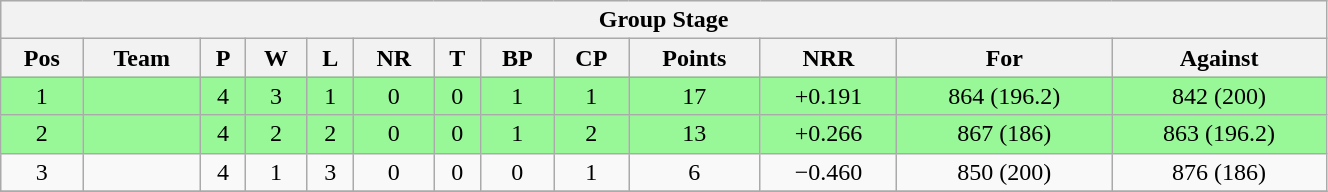<table class="wikitable" style="width:70%">
<tr style="background:#efefef;">
<th colspan=13>Group Stage</th>
</tr>
<tr style="background:#efefef;">
<th>Pos</th>
<th>Team</th>
<th>P</th>
<th>W</th>
<th>L</th>
<th>NR</th>
<th>T</th>
<th>BP</th>
<th>CP</th>
<th>Points</th>
<th>NRR</th>
<th>For</th>
<th>Against</th>
</tr>
<tr style="background:#98F898; text-align:center;">
<td>1</td>
<td style="text-align:left"></td>
<td>4</td>
<td>3</td>
<td>1</td>
<td>0</td>
<td>0</td>
<td>1</td>
<td>1</td>
<td>17</td>
<td>+0.191</td>
<td>864 (196.2)</td>
<td>842 (200)</td>
</tr>
<tr style="background:#98F898; text-align:center;">
<td>2</td>
<td style="text-align:left"></td>
<td>4</td>
<td>2</td>
<td>2</td>
<td>0</td>
<td>0</td>
<td>1</td>
<td>2</td>
<td>13</td>
<td>+0.266</td>
<td>867 (186)</td>
<td>863 (196.2)</td>
</tr>
<tr style="; text-align:center;">
<td>3</td>
<td style="text-align:left"></td>
<td>4</td>
<td>1</td>
<td>3</td>
<td>0</td>
<td>0</td>
<td>0</td>
<td>1</td>
<td>6</td>
<td>−0.460</td>
<td>850 (200)</td>
<td>876 (186)</td>
</tr>
<tr style=; text-align:center;">
</tr>
</table>
